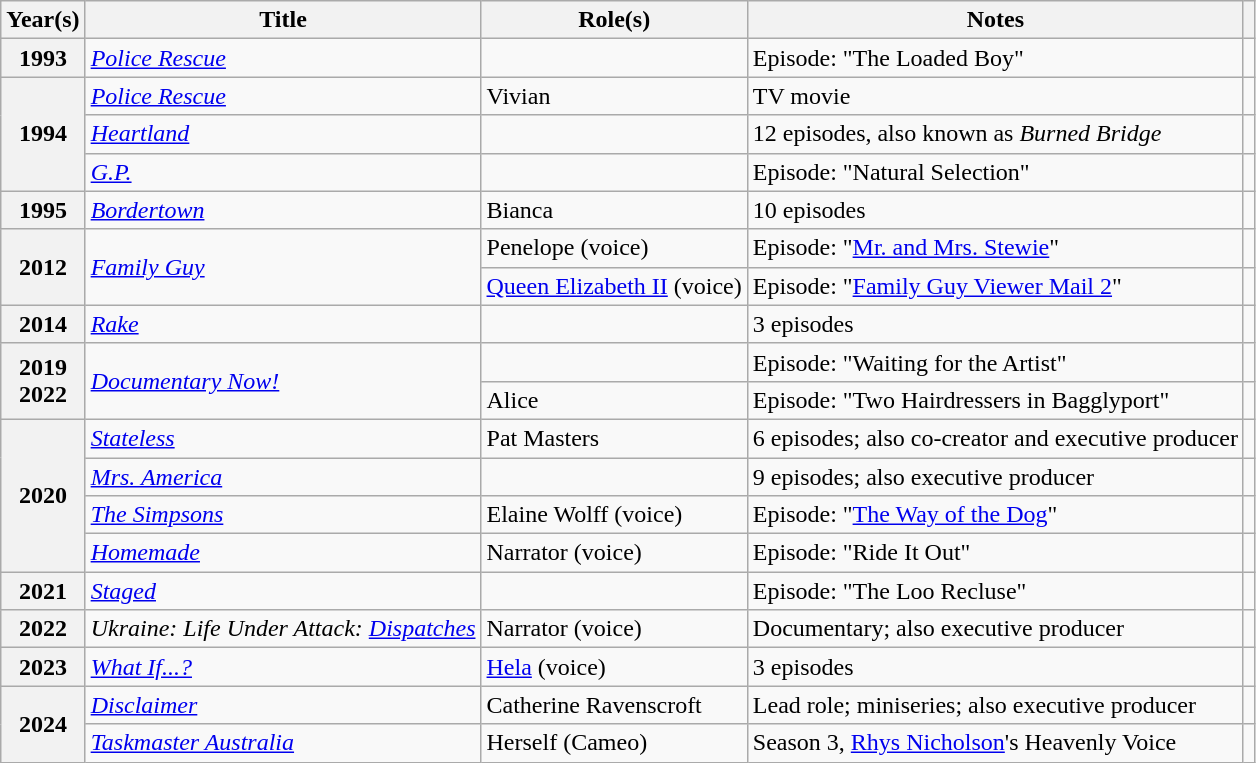<table class="wikitable plainrowheaders sortable">
<tr>
<th scope="col">Year(s)</th>
<th scope="col">Title</th>
<th scope="col">Role(s)</th>
<th scope="col" class="unsortable">Notes</th>
<th scope="col" class="unsortable"></th>
</tr>
<tr>
<th scope=row>1993</th>
<td><em><a href='#'>Police Rescue</a></em></td>
<td></td>
<td>Episode: "The Loaded Boy"</td>
<td style="text-align:center;"></td>
</tr>
<tr>
<th rowspan="3" scope=row>1994</th>
<td><em><a href='#'>Police Rescue</a></em></td>
<td>Vivian</td>
<td>TV movie</td>
<td></td>
</tr>
<tr>
<td><em><a href='#'>Heartland</a></em></td>
<td></td>
<td>12 episodes, also known as <em>Burned Bridge</em></td>
<td style="text-align:center;"></td>
</tr>
<tr>
<td><em><a href='#'>G.P.</a></em></td>
<td></td>
<td>Episode: "Natural Selection"</td>
<td style="text-align:center;"></td>
</tr>
<tr>
<th scope=row>1995</th>
<td><em><a href='#'>Bordertown</a></em></td>
<td>Bianca</td>
<td>10 episodes</td>
<td style="text-align:center;"></td>
</tr>
<tr>
<th rowspan="2" scope=row>2012</th>
<td rowspan="2"><em><a href='#'>Family Guy</a></em></td>
<td>Penelope (voice)</td>
<td>Episode: "<a href='#'>Mr. and Mrs. Stewie</a>"</td>
<td style="text-align:center;"></td>
</tr>
<tr>
<td><a href='#'>Queen Elizabeth II</a> (voice)</td>
<td>Episode: "<a href='#'>Family Guy Viewer Mail 2</a>"</td>
<td style="text-align:center;"></td>
</tr>
<tr>
<th scope=row>2014</th>
<td><em><a href='#'>Rake</a></em></td>
<td></td>
<td>3 episodes</td>
<td style="text-align:center;"></td>
</tr>
<tr>
<th rowspan="2" scope=row>2019 <br> 2022</th>
<td rowspan="2"><em><a href='#'>Documentary Now!</a></em></td>
<td></td>
<td>Episode: "Waiting for the Artist"</td>
<td style="text-align:center;"></td>
</tr>
<tr>
<td>Alice</td>
<td>Episode: "Two Hairdressers in Bagglyport"</td>
<td style="text-align:center;"></td>
</tr>
<tr>
<th rowspan="4" scope="row">2020</th>
<td><em><a href='#'>Stateless</a></em></td>
<td>Pat Masters</td>
<td>6 episodes; also co-creator and executive producer</td>
<td style="text-align:center;"></td>
</tr>
<tr>
<td><em><a href='#'>Mrs. America</a></em></td>
<td></td>
<td>9 episodes; also executive producer</td>
<td style="text-align:center;"></td>
</tr>
<tr>
<td><em><a href='#'>The Simpsons</a></em></td>
<td>Elaine Wolff (voice)</td>
<td>Episode: "<a href='#'>The Way of the Dog</a>"</td>
<td style="text-align:center;"></td>
</tr>
<tr>
<td><em><a href='#'>Homemade</a></em></td>
<td>Narrator (voice)</td>
<td>Episode: "Ride It Out"</td>
<td style="text-align:center;"></td>
</tr>
<tr>
<th scope=row>2021</th>
<td><em><a href='#'>Staged</a></em></td>
<td></td>
<td>Episode: "The Loo Recluse"</td>
<td style="text-align:center;"></td>
</tr>
<tr>
<th scope=row>2022</th>
<td><em>Ukraine: Life Under Attack: <a href='#'>Dispatches</a></em></td>
<td>Narrator (voice)</td>
<td>Documentary; also executive producer</td>
<td style="text-align:center;"></td>
</tr>
<tr>
<th scope=row>2023</th>
<td><em><a href='#'>What If...?</a></em></td>
<td><a href='#'>Hela</a> (voice)</td>
<td>3 episodes</td>
<td style="text-align:center;"></td>
</tr>
<tr>
<th rowspan="2" scope=row>2024</th>
<td><em><a href='#'>Disclaimer</a></em></td>
<td>Catherine Ravenscroft</td>
<td>Lead role; miniseries; also executive producer</td>
<td style="text-align:center;"></td>
</tr>
<tr>
<td><em><a href='#'>Taskmaster Australia</a></em></td>
<td>Herself (Cameo)</td>
<td>Season 3, <a href='#'>Rhys Nicholson</a>'s Heavenly Voice</td>
<td style="text-align:center;"></td>
</tr>
</table>
